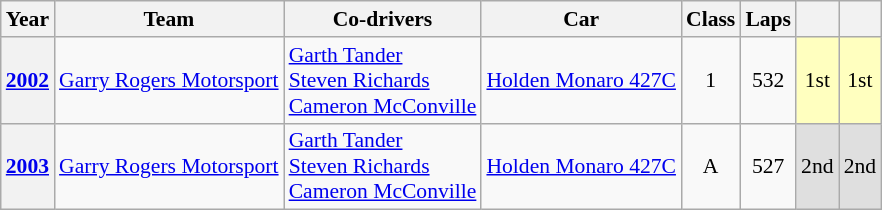<table class="wikitable" style="text-align:center; font-size:90%">
<tr>
<th>Year</th>
<th>Team</th>
<th>Co-drivers</th>
<th>Car</th>
<th>Class</th>
<th>Laps</th>
<th></th>
<th></th>
</tr>
<tr>
<th><a href='#'>2002</a></th>
<td align="left"> <a href='#'>Garry Rogers Motorsport</a></td>
<td align="left"> <a href='#'>Garth Tander</a><br> <a href='#'>Steven Richards</a><br> <a href='#'>Cameron McConville</a></td>
<td align="left"><a href='#'>Holden Monaro 427C</a></td>
<td>1</td>
<td>532</td>
<td style="background:#ffffbf;">1st</td>
<td style="background:#ffffbf;">1st</td>
</tr>
<tr>
<th><a href='#'>2003</a></th>
<td align="left"> <a href='#'>Garry Rogers Motorsport</a></td>
<td align="left"> <a href='#'>Garth Tander</a><br> <a href='#'>Steven Richards</a><br> <a href='#'>Cameron McConville</a></td>
<td align="left"><a href='#'>Holden Monaro 427C</a></td>
<td>A</td>
<td>527</td>
<td style="background:#dfdfdf;">2nd</td>
<td style="background:#dfdfdf;">2nd</td>
</tr>
</table>
